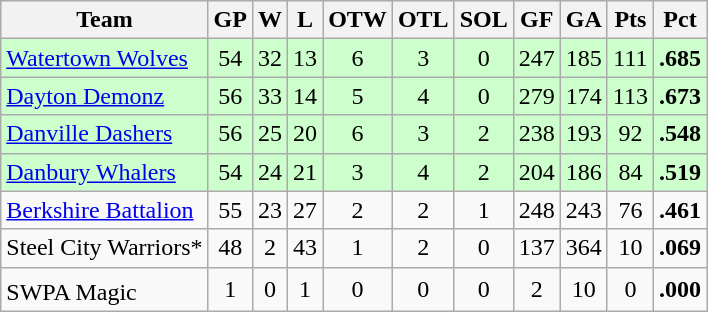<table class="wikitable" style="text-align:center;">
<tr>
<th>Team</th>
<th>GP</th>
<th>W</th>
<th>L</th>
<th>OTW</th>
<th>OTL</th>
<th>SOL</th>
<th>GF</th>
<th>GA</th>
<th>Pts</th>
<th>Pct</th>
</tr>
<tr bgcolor="#CCFFCC">
<td align="left"><a href='#'>Watertown Wolves</a></td>
<td>54</td>
<td>32</td>
<td>13</td>
<td>6</td>
<td>3</td>
<td>0</td>
<td>247</td>
<td>185</td>
<td>111</td>
<td><strong>.685</strong></td>
</tr>
<tr bgcolor="#CCFFCC">
<td align="left"><a href='#'>Dayton Demonz</a></td>
<td>56</td>
<td>33</td>
<td>14</td>
<td>5</td>
<td>4</td>
<td>0</td>
<td>279</td>
<td>174</td>
<td>113</td>
<td><strong>.673</strong></td>
</tr>
<tr bgcolor="#CCFFCC">
<td align="left"><a href='#'>Danville Dashers</a></td>
<td>56</td>
<td>25</td>
<td>20</td>
<td>6</td>
<td>3</td>
<td>2</td>
<td>238</td>
<td>193</td>
<td>92</td>
<td><strong>.548</strong></td>
</tr>
<tr bgcolor="#CCFFCC">
<td align="left"><a href='#'>Danbury Whalers</a></td>
<td>54</td>
<td>24</td>
<td>21</td>
<td>3</td>
<td>4</td>
<td>2</td>
<td>204</td>
<td>186</td>
<td>84</td>
<td><strong>.519</strong></td>
</tr>
<tr>
<td align="left"><a href='#'>Berkshire Battalion</a></td>
<td>55</td>
<td>23</td>
<td>27</td>
<td>2</td>
<td>2</td>
<td>1</td>
<td>248</td>
<td>243</td>
<td>76</td>
<td><strong>.461</strong></td>
</tr>
<tr>
<td align="left">Steel City Warriors*</td>
<td>48</td>
<td>2</td>
<td>43</td>
<td>1</td>
<td>2</td>
<td>0</td>
<td>137</td>
<td>364</td>
<td>10</td>
<td><strong>.069</strong></td>
</tr>
<tr>
<td align="left">SWPA Magic<sup></sup></td>
<td>1</td>
<td>0</td>
<td>1</td>
<td>0</td>
<td>0</td>
<td>0</td>
<td>2</td>
<td>10</td>
<td>0</td>
<td><strong>.000</strong></td>
</tr>
</table>
